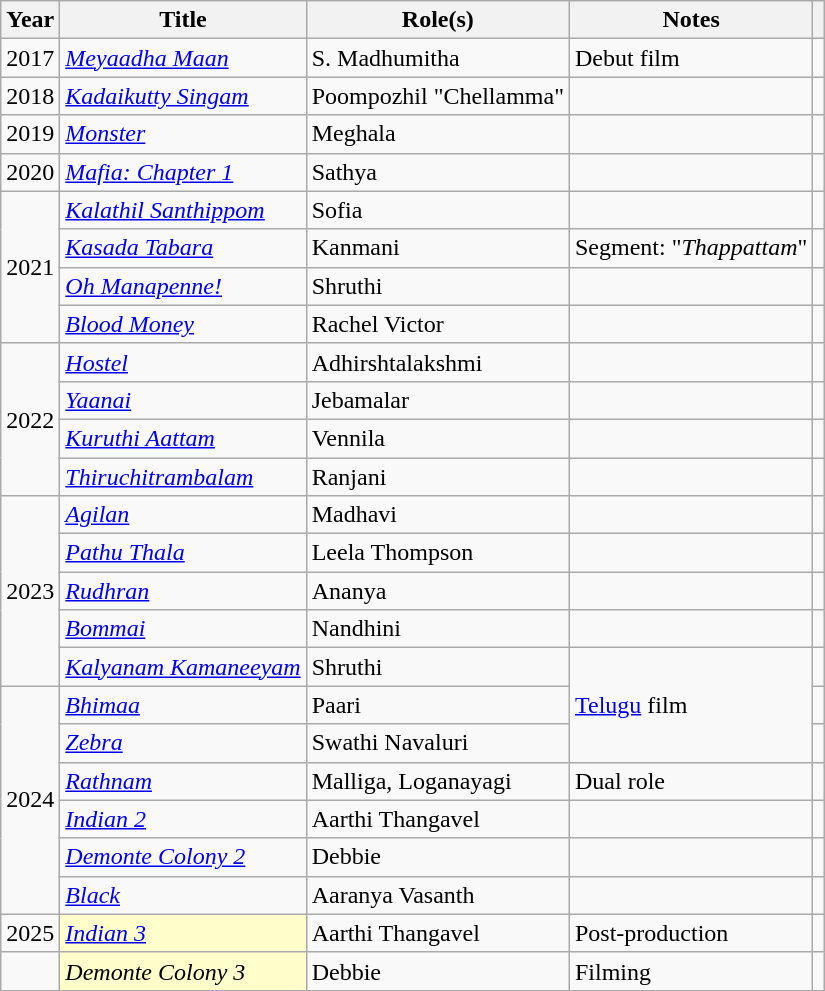<table class="wikitable sortable">
<tr>
<th scope="col">Year</th>
<th scope="col">Title</th>
<th scope="col">Role(s)</th>
<th scope="col" class="unsortable">Notes</th>
<th scope="col" class="unsortable"></th>
</tr>
<tr>
<td>2017</td>
<td><em><a href='#'>Meyaadha Maan</a></em></td>
<td>S. Madhumitha</td>
<td>Debut film</td>
<td></td>
</tr>
<tr>
<td>2018</td>
<td><em><a href='#'>Kadaikutty Singam</a></em></td>
<td>Poompozhil "Chellamma"</td>
<td></td>
<td></td>
</tr>
<tr>
<td>2019</td>
<td><em><a href='#'>Monster</a></em></td>
<td>Meghala</td>
<td></td>
<td></td>
</tr>
<tr>
<td>2020</td>
<td><em><a href='#'>Mafia: Chapter 1</a></em></td>
<td>Sathya</td>
<td></td>
<td></td>
</tr>
<tr>
<td rowspan="4">2021</td>
<td><em><a href='#'>Kalathil Santhippom</a></em></td>
<td>Sofia</td>
<td></td>
<td></td>
</tr>
<tr>
<td><em><a href='#'>Kasada Tabara</a></em></td>
<td>Kanmani</td>
<td>Segment: "<em>Thappattam</em>"</td>
<td></td>
</tr>
<tr>
<td><em><a href='#'>Oh Manapenne!</a></em></td>
<td>Shruthi</td>
<td></td>
<td></td>
</tr>
<tr>
<td><em><a href='#'>Blood Money</a></em></td>
<td>Rachel Victor</td>
<td></td>
<td></td>
</tr>
<tr>
<td rowspan="4">2022</td>
<td><em><a href='#'>Hostel</a></em></td>
<td>Adhirshtalakshmi</td>
<td></td>
<td></td>
</tr>
<tr>
<td><em><a href='#'>Yaanai</a></em></td>
<td>Jebamalar</td>
<td></td>
<td></td>
</tr>
<tr>
<td><em><a href='#'>Kuruthi Aattam</a></em></td>
<td>Vennila</td>
<td></td>
<td></td>
</tr>
<tr>
<td><em><a href='#'>Thiruchitrambalam</a></em></td>
<td>Ranjani</td>
<td></td>
<td></td>
</tr>
<tr>
<td rowspan="5">2023</td>
<td><em><a href='#'>Agilan</a></em></td>
<td>Madhavi</td>
<td></td>
<td></td>
</tr>
<tr>
<td><em><a href='#'>Pathu Thala</a></em></td>
<td>Leela Thompson</td>
<td></td>
<td></td>
</tr>
<tr>
<td><em><a href='#'>Rudhran</a></em></td>
<td>Ananya</td>
<td></td>
<td></td>
</tr>
<tr>
<td><em><a href='#'>Bommai</a></em></td>
<td>Nandhini</td>
<td></td>
<td></td>
</tr>
<tr>
<td><em><a href='#'>Kalyanam Kamaneeyam</a></em></td>
<td>Shruthi</td>
<td rowspan="3"><a href='#'>Telugu</a> film</td>
<td></td>
</tr>
<tr>
<td rowspan="6">2024</td>
<td><em><a href='#'>Bhimaa</a></em></td>
<td>Paari</td>
<td></td>
</tr>
<tr>
<td><em><a href='#'>Zebra</a></em></td>
<td>Swathi Navaluri</td>
<td></td>
</tr>
<tr>
<td><em><a href='#'>Rathnam</a></em></td>
<td>Malliga, Loganayagi</td>
<td>Dual role</td>
<td></td>
</tr>
<tr>
<td><em><a href='#'>Indian 2</a></em></td>
<td>Aarthi Thangavel</td>
<td></td>
<td></td>
</tr>
<tr>
<td><em><a href='#'>Demonte Colony 2</a></em></td>
<td>Debbie</td>
<td></td>
<td></td>
</tr>
<tr>
<td><em><a href='#'>Black</a></em></td>
<td>Aaranya Vasanth</td>
<td></td>
<td></td>
</tr>
<tr>
<td>2025</td>
<td style="background:#ffc;"><em><a href='#'>Indian 3</a></em> </td>
<td>Aarthi Thangavel</td>
<td>Post-production</td>
<td></td>
</tr>
<tr>
<td></td>
<td style="background:#ffc;'"><em>Demonte Colony 3</em> </td>
<td>Debbie</td>
<td>Filming</td>
<td></td>
</tr>
</table>
